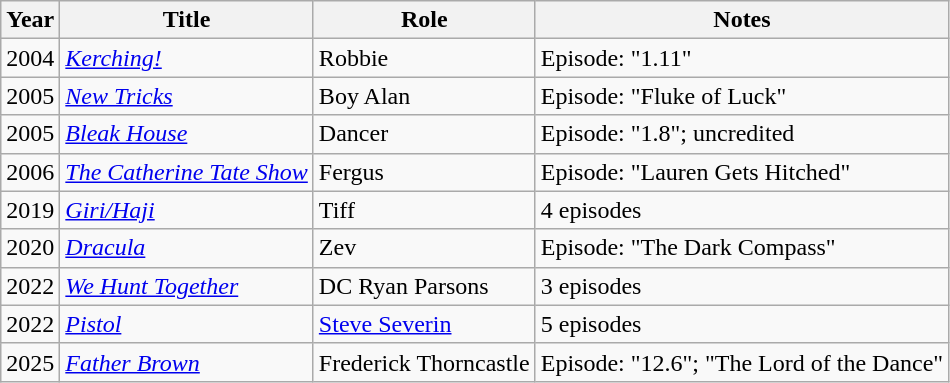<table class="wikitable sortable">
<tr>
<th>Year</th>
<th>Title</th>
<th>Role</th>
<th class="unsortable">Notes</th>
</tr>
<tr>
<td>2004</td>
<td><em><a href='#'>Kerching!</a></em></td>
<td>Robbie</td>
<td>Episode: "1.11"</td>
</tr>
<tr>
<td>2005</td>
<td><em><a href='#'>New Tricks</a></em></td>
<td>Boy Alan</td>
<td>Episode: "Fluke of Luck"</td>
</tr>
<tr>
<td>2005</td>
<td><em><a href='#'>Bleak House</a></em></td>
<td>Dancer</td>
<td>Episode: "1.8"; uncredited</td>
</tr>
<tr>
<td>2006</td>
<td><em><a href='#'>The Catherine Tate Show</a></em></td>
<td>Fergus</td>
<td>Episode: "Lauren Gets Hitched"</td>
</tr>
<tr>
<td>2019</td>
<td><em><a href='#'>Giri/Haji</a></em></td>
<td>Tiff</td>
<td>4 episodes</td>
</tr>
<tr>
<td>2020</td>
<td><em><a href='#'>Dracula</a></em></td>
<td>Zev</td>
<td>Episode: "The Dark Compass"</td>
</tr>
<tr>
<td>2022</td>
<td><em><a href='#'>We Hunt Together</a></em></td>
<td>DC Ryan Parsons</td>
<td>3 episodes</td>
</tr>
<tr>
<td>2022</td>
<td><em><a href='#'>Pistol</a></em></td>
<td><a href='#'>Steve Severin</a></td>
<td>5 episodes</td>
</tr>
<tr>
<td>2025</td>
<td><em><a href='#'>Father Brown</a></em></td>
<td>Frederick Thorncastle</td>
<td>Episode: "12.6"; "The Lord of the Dance"</td>
</tr>
</table>
